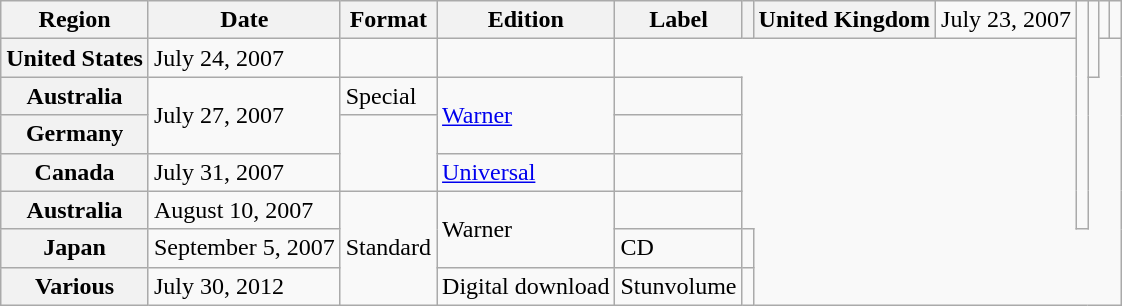<table class="wikitable plainrowheaders">
<tr>
<th scope="col">Region</th>
<th scope="col">Date</th>
<th scope="col">Format</th>
<th scope="col">Edition</th>
<th scope="col">Label</th>
<th scope="col"></th>
<th scope="row">United Kingdom</th>
<td>July 23, 2007</td>
<td rowspan="6"></td>
<td rowspan="2"></td>
<td></td>
<td align="center"></td>
</tr>
<tr>
<th scope="row">United States</th>
<td>July 24, 2007</td>
<td></td>
<td align="center"></td>
</tr>
<tr>
<th scope="row">Australia</th>
<td rowspan="2">July 27, 2007</td>
<td>Special</td>
<td rowspan="2"><a href='#'>Warner</a></td>
<td align="center"></td>
</tr>
<tr>
<th scope="row">Germany</th>
<td rowspan="2"></td>
<td align="center"></td>
</tr>
<tr>
<th scope="row">Canada</th>
<td>July 31, 2007</td>
<td><a href='#'>Universal</a></td>
<td align="center"></td>
</tr>
<tr>
<th scope="row">Australia</th>
<td>August 10, 2007</td>
<td rowspan="3">Standard</td>
<td rowspan="2">Warner</td>
<td align="center"></td>
</tr>
<tr>
<th scope="row">Japan</th>
<td>September 5, 2007</td>
<td>CD</td>
<td align="center"></td>
</tr>
<tr>
<th scope="row">Various<br></th>
<td>July 30, 2012</td>
<td>Digital download</td>
<td>Stunvolume</td>
<td align="center"></td>
</tr>
</table>
